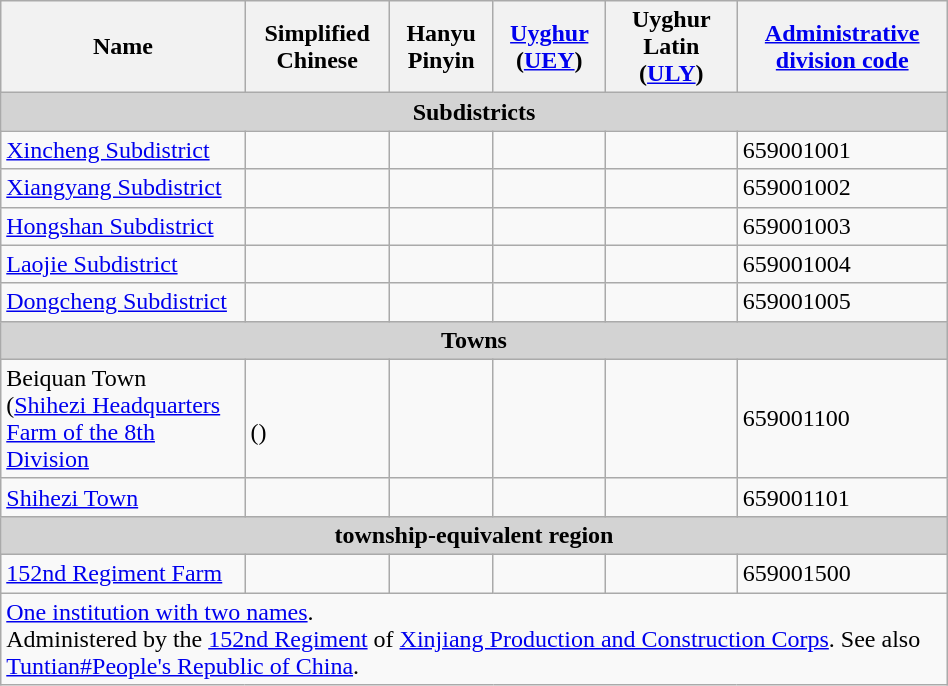<table class="wikitable" align="center" style="width:50%; border="1">
<tr>
<th>Name</th>
<th>Simplified Chinese</th>
<th>Hanyu Pinyin</th>
<th><a href='#'>Uyghur</a> (<a href='#'>UEY</a>)</th>
<th>Uyghur Latin (<a href='#'>ULY</a>)</th>
<th><a href='#'>Administrative division code</a></th>
</tr>
<tr>
<td colspan="7"  style="text-align:center; background:#d3d3d3;"><strong>Subdistricts</strong></td>
</tr>
<tr --------->
<td><a href='#'>Xincheng Subdistrict</a></td>
<td></td>
<td></td>
<td></td>
<td></td>
<td>659001001</td>
</tr>
<tr>
<td><a href='#'>Xiangyang Subdistrict</a></td>
<td></td>
<td></td>
<td></td>
<td></td>
<td>659001002</td>
</tr>
<tr>
<td><a href='#'>Hongshan Subdistrict</a></td>
<td></td>
<td></td>
<td></td>
<td></td>
<td>659001003</td>
</tr>
<tr>
<td><a href='#'>Laojie Subdistrict</a></td>
<td></td>
<td></td>
<td></td>
<td></td>
<td>659001004</td>
</tr>
<tr>
<td><a href='#'>Dongcheng Subdistrict</a></td>
<td></td>
<td></td>
<td></td>
<td></td>
<td>659001005</td>
</tr>
<tr --------->
<td colspan="7"  style="text-align:center; background:#d3d3d3;"><strong>Towns</strong></td>
</tr>
<tr --------->
<td>Beiquan Town<br>(<a href='#'>Shihezi Headquarters Farm of the 8th Division</a></td>
<td><br>()</td>
<td></td>
<td></td>
<td></td>
<td>659001100</td>
</tr>
<tr>
<td><a href='#'>Shihezi Town</a></td>
<td></td>
<td></td>
<td></td>
<td></td>
<td>659001101</td>
</tr>
<tr --------->
<td colspan="7"  style="text-align:center; background:#d3d3d3;"><strong>township-equivalent region</strong></td>
</tr>
<tr --------->
<td><a href='#'>152nd Regiment Farm</a></td>
<td></td>
<td></td>
<td></td>
<td></td>
<td>659001500</td>
</tr>
<tr --------->
<td colspan="7"><div> <a href='#'>One institution with two names</a>.<br> Administered by the <a href='#'>152nd Regiment</a> of <a href='#'>Xinjiang Production and Construction Corps</a>. See also <a href='#'>Tuntian#People's Republic of China</a>.<br></div></td>
</tr>
</table>
